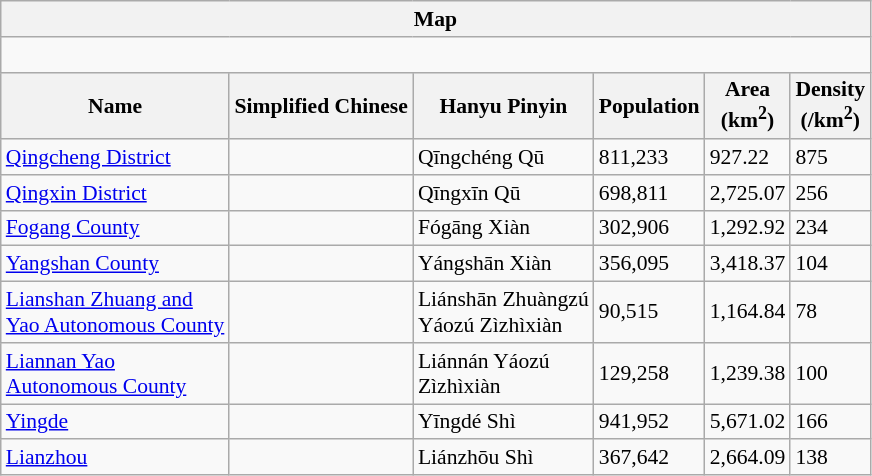<table class="wikitable" style="font-size:90%;">
<tr>
<th colspan="6">Map</th>
</tr>
<tr>
<td colspan="6"><div><br>









</div></td>
</tr>
<tr>
<th>Name</th>
<th>Simplified Chinese</th>
<th>Hanyu Pinyin</th>
<th>Population<br></th>
<th>Area<br>(km<sup>2</sup>)</th>
<th>Density<br>(/km<sup>2</sup>)</th>
</tr>
<tr>
<td><a href='#'>Qingcheng District</a></td>
<td></td>
<td>Qīngchéng Qū</td>
<td>811,233</td>
<td>927.22</td>
<td>875</td>
</tr>
<tr>
<td><a href='#'>Qingxin District</a></td>
<td></td>
<td>Qīngxīn Qū</td>
<td>698,811</td>
<td>2,725.07</td>
<td>256</td>
</tr>
<tr>
<td><a href='#'>Fogang County</a></td>
<td></td>
<td>Fógāng Xiàn</td>
<td>302,906</td>
<td>1,292.92</td>
<td>234</td>
</tr>
<tr>
<td><a href='#'>Yangshan County</a></td>
<td></td>
<td>Yángshān Xiàn</td>
<td>356,095</td>
<td>3,418.37</td>
<td>104</td>
</tr>
<tr>
<td><a href='#'>Lianshan Zhuang and<br>Yao Autonomous County</a></td>
<td></td>
<td>Liánshān Zhuàngzú<br>Yáozú Zìzhìxiàn</td>
<td>90,515</td>
<td>1,164.84</td>
<td>78</td>
</tr>
<tr>
<td><a href='#'>Liannan Yao<br>Autonomous County</a></td>
<td></td>
<td>Liánnán Yáozú<br>Zìzhìxiàn</td>
<td>129,258</td>
<td>1,239.38</td>
<td>100</td>
</tr>
<tr>
<td><a href='#'>Yingde</a></td>
<td></td>
<td>Yīngdé Shì</td>
<td>941,952</td>
<td>5,671.02</td>
<td>166</td>
</tr>
<tr>
<td><a href='#'>Lianzhou</a></td>
<td></td>
<td>Liánzhōu Shì</td>
<td>367,642</td>
<td>2,664.09</td>
<td>138</td>
</tr>
</table>
